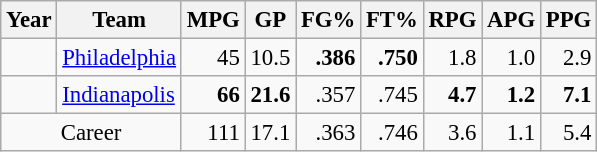<table class="wikitable sortable" style="font-size:95%; text-align:right;">
<tr>
<th>Year</th>
<th>Team</th>
<th>MPG</th>
<th>GP</th>
<th>FG%</th>
<th>FT%</th>
<th>RPG</th>
<th>APG</th>
<th>PPG</th>
</tr>
<tr>
<td style="text-align:left;"></td>
<td style="text-align:left;"><a href='#'>Philadelphia</a></td>
<td>45</td>
<td>10.5</td>
<td><strong>.386</strong></td>
<td><strong>.750</strong></td>
<td>1.8</td>
<td>1.0</td>
<td>2.9</td>
</tr>
<tr>
<td style="text-align:left;"></td>
<td style="text-align:left;"><a href='#'>Indianapolis</a></td>
<td><strong>66</strong></td>
<td><strong>21.6</strong></td>
<td>.357</td>
<td>.745</td>
<td><strong>4.7</strong></td>
<td><strong>1.2</strong></td>
<td><strong>7.1</strong></td>
</tr>
<tr>
<td colspan="2" style="text-align:center;">Career</td>
<td>111</td>
<td>17.1</td>
<td>.363</td>
<td>.746</td>
<td>3.6</td>
<td>1.1</td>
<td>5.4</td>
</tr>
</table>
